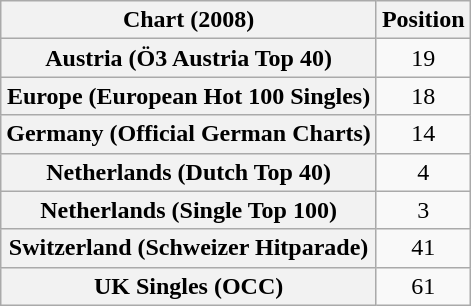<table class="wikitable sortable plainrowheaders" style="text-align:center">
<tr>
<th scope="col">Chart (2008)</th>
<th scope="col">Position</th>
</tr>
<tr>
<th scope="row">Austria (Ö3 Austria Top 40)</th>
<td>19</td>
</tr>
<tr>
<th scope="row">Europe (European Hot 100 Singles)</th>
<td>18</td>
</tr>
<tr>
<th scope="row">Germany (Official German Charts)</th>
<td>14</td>
</tr>
<tr>
<th scope="row">Netherlands (Dutch Top 40)</th>
<td>4</td>
</tr>
<tr>
<th scope="row">Netherlands (Single Top 100)</th>
<td>3</td>
</tr>
<tr>
<th scope="row">Switzerland (Schweizer Hitparade)</th>
<td>41</td>
</tr>
<tr>
<th scope="row">UK Singles (OCC)</th>
<td>61</td>
</tr>
</table>
